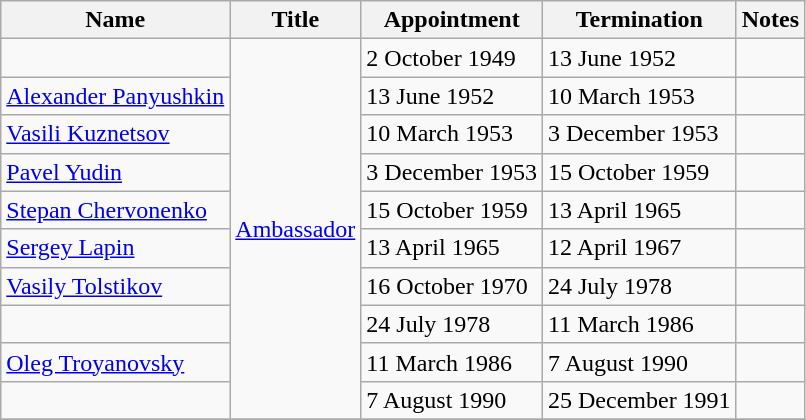<table class="wikitable">
<tr valign="middle">
<th>Name</th>
<th>Title</th>
<th>Appointment</th>
<th>Termination</th>
<th>Notes</th>
</tr>
<tr>
<td></td>
<td rowspan="10"><a href='#'>Ambassador</a></td>
<td>2 October 1949</td>
<td>13 June 1952</td>
<td></td>
</tr>
<tr>
<td><a href='#'>Alexander Panyushkin</a></td>
<td>13 June 1952</td>
<td>10 March 1953</td>
<td></td>
</tr>
<tr>
<td><a href='#'>Vasili Kuznetsov</a></td>
<td>10 March 1953</td>
<td>3 December 1953</td>
<td></td>
</tr>
<tr>
<td><a href='#'>Pavel Yudin</a></td>
<td>3 December 1953</td>
<td>15 October 1959</td>
<td></td>
</tr>
<tr>
<td><a href='#'>Stepan Chervonenko</a></td>
<td>15 October 1959</td>
<td>13 April 1965</td>
<td></td>
</tr>
<tr>
<td><a href='#'>Sergey Lapin</a></td>
<td>13 April 1965</td>
<td>12 April 1967</td>
<td></td>
</tr>
<tr>
<td><a href='#'>Vasily Tolstikov</a></td>
<td>16 October 1970</td>
<td>24 July 1978</td>
<td></td>
</tr>
<tr>
<td></td>
<td>24 July 1978</td>
<td>11 March 1986</td>
<td></td>
</tr>
<tr>
<td><a href='#'>Oleg Troyanovsky</a></td>
<td>11 March 1986</td>
<td>7 August 1990</td>
<td></td>
</tr>
<tr>
<td></td>
<td>7 August 1990</td>
<td>25 December 1991</td>
<td></td>
</tr>
<tr>
</tr>
</table>
